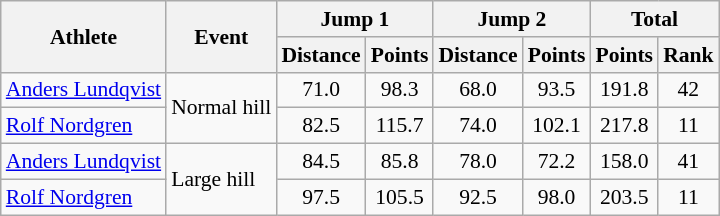<table class="wikitable" style="font-size:90%">
<tr>
<th rowspan="2">Athlete</th>
<th rowspan="2">Event</th>
<th colspan="2">Jump 1</th>
<th colspan="2">Jump 2</th>
<th colspan="2">Total</th>
</tr>
<tr>
<th>Distance</th>
<th>Points</th>
<th>Distance</th>
<th>Points</th>
<th>Points</th>
<th>Rank</th>
</tr>
<tr>
<td><a href='#'>Anders Lundqvist</a></td>
<td rowspan="2">Normal hill</td>
<td align="center">71.0</td>
<td align="center">98.3</td>
<td align="center">68.0</td>
<td align="center">93.5</td>
<td align="center">191.8</td>
<td align="center">42</td>
</tr>
<tr>
<td><a href='#'>Rolf Nordgren</a></td>
<td align="center">82.5</td>
<td align="center">115.7</td>
<td align="center">74.0</td>
<td align="center">102.1</td>
<td align="center">217.8</td>
<td align="center">11</td>
</tr>
<tr>
<td><a href='#'>Anders Lundqvist</a></td>
<td rowspan="2">Large hill</td>
<td align="center">84.5</td>
<td align="center">85.8</td>
<td align="center">78.0</td>
<td align="center">72.2</td>
<td align="center">158.0</td>
<td align="center">41</td>
</tr>
<tr>
<td><a href='#'>Rolf Nordgren</a></td>
<td align="center">97.5</td>
<td align="center">105.5</td>
<td align="center">92.5</td>
<td align="center">98.0</td>
<td align="center">203.5</td>
<td align="center">11</td>
</tr>
</table>
